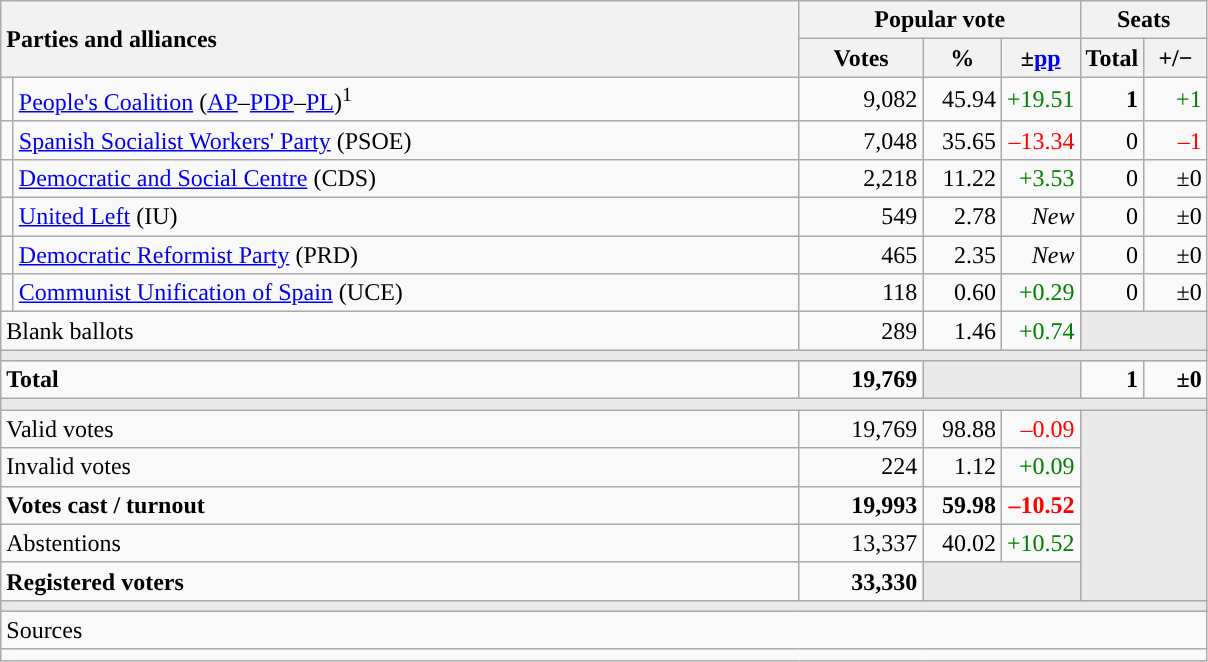<table class="wikitable" style="text-align:right;">
<tr>
<th style="text-align:left;" rowspan="2" colspan="2" width="525">Parties and alliances</th>
<th colspan="3">Popular vote</th>
<th colspan="2">Seats</th>
</tr>
<tr>
<th width="75">Votes</th>
<th width="45">%</th>
<th width="45">±<a href='#'>pp</a></th>
<th width="35">Total</th>
<th width="35">+/−</th>
</tr>
<tr>
<td width="1" style="color:inherit;background:"></td>
<td align="left"><a href='#'>People's Coalition</a> (<a href='#'>AP</a>–<a href='#'>PDP</a>–<a href='#'>PL</a>)<sup>1</sup></td>
<td>9,082</td>
<td>45.94</td>
<td style="color:green;">+19.51</td>
<td><strong>1</strong></td>
<td style="color:green;">+1</td>
</tr>
<tr>
<td style="color:inherit;background:"></td>
<td align="left"><a href='#'>Spanish Socialist Workers' Party</a> (PSOE)</td>
<td>7,048</td>
<td>35.65</td>
<td style="color:red;">–13.34</td>
<td>0</td>
<td style="color:red;">–1</td>
</tr>
<tr>
<td style="color:inherit;background:"></td>
<td align="left"><a href='#'>Democratic and Social Centre</a> (CDS)</td>
<td>2,218</td>
<td>11.22</td>
<td style="color:green;">+3.53</td>
<td>0</td>
<td>±0</td>
</tr>
<tr>
<td style="color:inherit;background:"></td>
<td align="left"><a href='#'>United Left</a> (IU)</td>
<td>549</td>
<td>2.78</td>
<td><em>New</em></td>
<td>0</td>
<td>±0</td>
</tr>
<tr>
<td style="color:inherit;background:"></td>
<td align="left"><a href='#'>Democratic Reformist Party</a> (PRD)</td>
<td>465</td>
<td>2.35</td>
<td><em>New</em></td>
<td>0</td>
<td>±0</td>
</tr>
<tr>
<td style="color:inherit;background:"></td>
<td align="left"><a href='#'>Communist Unification of Spain</a> (UCE)</td>
<td>118</td>
<td>0.60</td>
<td style="color:green;">+0.29</td>
<td>0</td>
<td>±0</td>
</tr>
<tr>
<td align="left" colspan="2">Blank ballots</td>
<td>289</td>
<td>1.46</td>
<td style="color:green;">+0.74</td>
<td bgcolor="#E9E9E9" colspan="2"></td>
</tr>
<tr>
<td colspan="7" bgcolor="#E9E9E9"></td>
</tr>
<tr style="font-weight:bold;">
<td align="left" colspan="2">Total</td>
<td>19,769</td>
<td bgcolor="#E9E9E9" colspan="2"></td>
<td>1</td>
<td>±0</td>
</tr>
<tr>
<td colspan="7" bgcolor="#E9E9E9"></td>
</tr>
<tr>
<td align="left" colspan="2">Valid votes</td>
<td>19,769</td>
<td>98.88</td>
<td style="color:red;">–0.09</td>
<td bgcolor="#E9E9E9" colspan="2" rowspan="5"></td>
</tr>
<tr>
<td align="left" colspan="2">Invalid votes</td>
<td>224</td>
<td>1.12</td>
<td style="color:green;">+0.09</td>
</tr>
<tr style="font-weight:bold;">
<td align="left" colspan="2">Votes cast / turnout</td>
<td>19,993</td>
<td>59.98</td>
<td style="color:red;">–10.52</td>
</tr>
<tr>
<td align="left" colspan="2">Abstentions</td>
<td>13,337</td>
<td>40.02</td>
<td style="color:green;">+10.52</td>
</tr>
<tr style="font-weight:bold;">
<td align="left" colspan="2">Registered voters</td>
<td>33,330</td>
<td bgcolor="#E9E9E9" colspan="2"></td>
</tr>
<tr>
<td colspan="7" bgcolor="#E9E9E9"></td>
</tr>
<tr>
<td align="left" colspan="7">Sources</td>
</tr>
<tr>
<td colspan="7" style="text-align:left; max-width:790px;"></td>
</tr>
</table>
